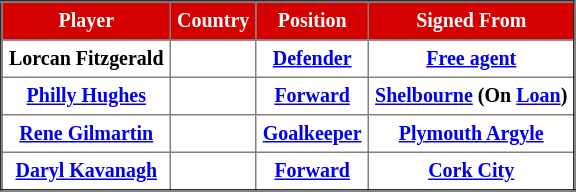<table border="2" cellpadding="4" style="border-collapse:collapse; text-align:center; font-size:smaller;">
<tr style="background:#d50000; color:white">
<th>Player</th>
<th>Country</th>
<th>Position</th>
<th>Signed From</th>
</tr>
<tr bgcolor="">
<th>Lorcan Fitzgerald</th>
<th></th>
<th><a href='#'>Defender</a></th>
<th><a href='#'>Free agent</a></th>
</tr>
<tr bgcolor="">
<th><a href='#'>Philly Hughes</a></th>
<th></th>
<th><a href='#'>Forward</a></th>
<th> <a href='#'>Shelbourne</a> (On <a href='#'>Loan</a>)</th>
</tr>
<tr bgcolor="">
<th><a href='#'>Rene Gilmartin</a></th>
<th></th>
<th><a href='#'>Goalkeeper</a></th>
<th> <a href='#'>Plymouth Argyle</a></th>
</tr>
<tr bgcolor="">
<th><a href='#'>Daryl Kavanagh</a></th>
<th></th>
<th><a href='#'>Forward</a></th>
<th> <a href='#'>Cork City</a></th>
</tr>
</table>
